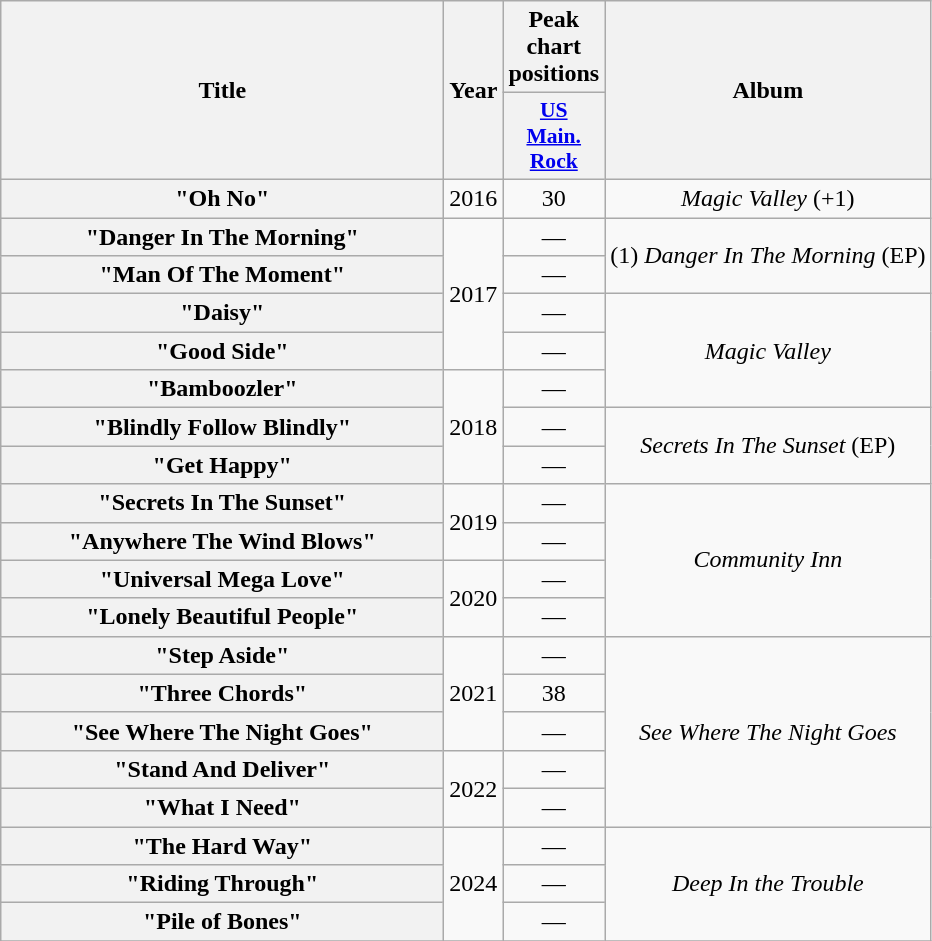<table class="wikitable plainrowheaders" style="text-align:center;">
<tr>
<th scope="col" rowspan="2" style="width:18em;">Title</th>
<th scope="col" rowspan="2">Year</th>
<th scope="col" colspan="1">Peak chart positions</th>
<th scope="col" rowspan="2">Album</th>
</tr>
<tr>
<th scope="col" style="width:3em;font-size:90%;"><a href='#'>US<br>Main.<br>Rock</a><br></th>
</tr>
<tr>
<th scope="row">"Oh No"</th>
<td>2016</td>
<td>30</td>
<td><em>Magic Valley</em> (+1)</td>
</tr>
<tr>
<th scope="row">"Danger In The Morning"</th>
<td rowspan="4">2017</td>
<td>—</td>
<td rowspan=2>(1) <em>Danger In The Morning</em> (EP)</td>
</tr>
<tr>
<th scope="row">"Man Of The Moment"</th>
<td>—</td>
</tr>
<tr>
<th scope="row">"Daisy"</th>
<td>—</td>
<td rowspan="3"><em>Magic Valley</em></td>
</tr>
<tr>
<th scope="row">"Good Side"</th>
<td>—</td>
</tr>
<tr>
<th scope="row">"Bamboozler"</th>
<td rowspan=3>2018</td>
<td>—</td>
</tr>
<tr>
<th scope="row">"Blindly Follow Blindly"</th>
<td>—</td>
<td rowspan=2><em>Secrets In The Sunset</em> (EP)</td>
</tr>
<tr>
<th scope="row">"Get Happy"</th>
<td>—</td>
</tr>
<tr>
<th scope="row">"Secrets In The Sunset"</th>
<td rowspan="2">2019</td>
<td>—</td>
<td rowspan="4"><em>Community Inn</em></td>
</tr>
<tr>
<th scope="row">"Anywhere The Wind Blows"</th>
<td>—</td>
</tr>
<tr>
<th scope="row">"Universal Mega Love"</th>
<td rowspan="2">2020</td>
<td>—</td>
</tr>
<tr>
<th scope="row">"Lonely Beautiful People"</th>
<td>—</td>
</tr>
<tr>
<th scope="row">"Step Aside"</th>
<td rowspan="3">2021</td>
<td>—</td>
<td rowspan="5"><em>See Where The Night Goes</em></td>
</tr>
<tr>
<th scope="row">"Three Chords"</th>
<td>38</td>
</tr>
<tr>
<th scope="row">"See Where The Night Goes"</th>
<td>—</td>
</tr>
<tr>
<th scope="row">"Stand And Deliver"</th>
<td rowspan="2">2022</td>
<td>—</td>
</tr>
<tr>
<th scope="row">"What I Need"</th>
<td>—</td>
</tr>
<tr>
<th scope="row">"The Hard Way"</th>
<td rowspan="3">2024</td>
<td>—</td>
<td rowspan="3"><em>Deep In the Trouble</em></td>
</tr>
<tr>
<th scope="row">"Riding Through"</th>
<td>—</td>
</tr>
<tr>
<th scope="row">"Pile of Bones"</th>
<td>—</td>
</tr>
<tr>
</tr>
</table>
